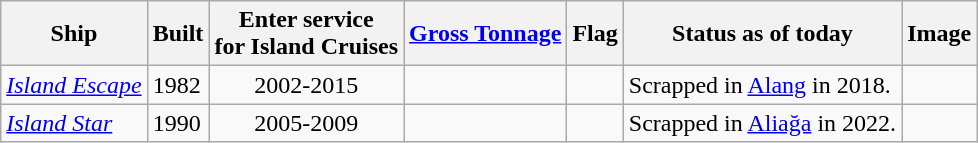<table class="wikitable">
<tr>
<th>Ship</th>
<th>Built</th>
<th>Enter service<br>for Island Cruises</th>
<th><a href='#'>Gross Tonnage</a></th>
<th>Flag</th>
<th>Status as of today</th>
<th>Image</th>
</tr>
<tr>
<td><a href='#'><em>Island Escape</em></a></td>
<td>1982</td>
<td align="Center">2002-2015</td>
<td align="Center"></td>
<td></td>
<td>Scrapped in <a href='#'>Alang</a> in 2018.</td>
<td></td>
</tr>
<tr>
<td><a href='#'><em>Island Star</em></a></td>
<td>1990</td>
<td align="Center">2005-2009</td>
<td align="Center"></td>
<td></td>
<td>Scrapped in <a href='#'>Aliağa</a> in 2022.</td>
<td></td>
</tr>
</table>
